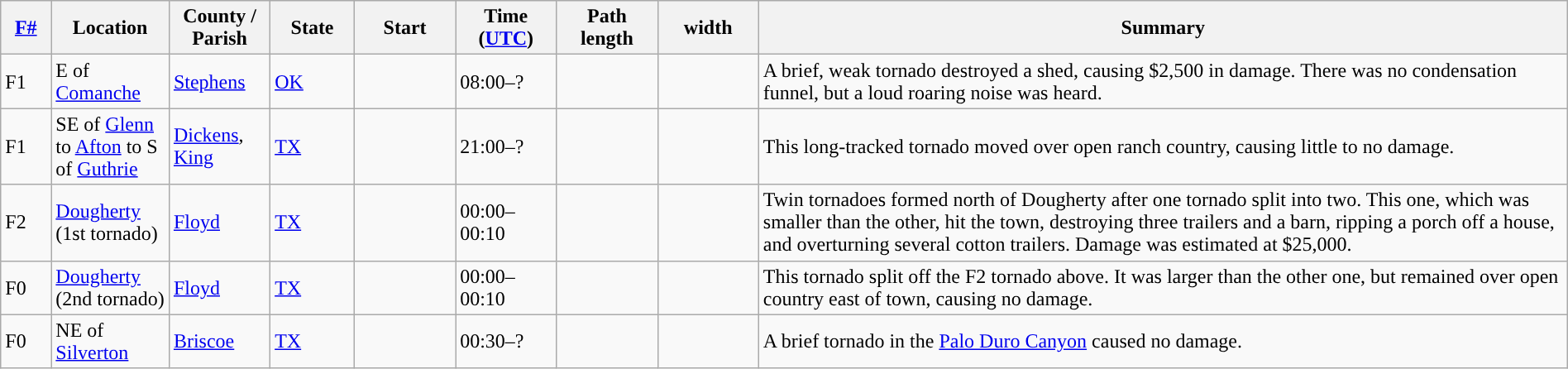<table class="wikitable sortable" style="width:100%;">
<tr>
<th scope="col"  style="width:3%; text-align:center;"><a href='#'>F#</a></th>
<th scope="col"  style="width:7%; text-align:center;" class="unsortable">Location</th>
<th scope="col"  style="width:6%; text-align:center;" class="unsortable">County / Parish</th>
<th scope="col"  style="width:5%; text-align:center;">State</th>
<th scope="col"  style="width:6%; text-align:center;">Start<br></th>
<th scope="col"  style="width:6%; text-align:center;">Time (<a href='#'>UTC</a>)</th>
<th scope="col"  style="width:6%; text-align:center;">Path length</th>
<th scope="col"  style="width:6%; text-align:center;"> width</th>
<th scope="col" class="unsortable" style="width:48%; text-align:center;">Summary</th>
</tr>
<tr>
<td>F1</td>
<td>E of <a href='#'>Comanche</a></td>
<td><a href='#'>Stephens</a></td>
<td><a href='#'>OK</a></td>
<td></td>
<td>08:00–?</td>
<td></td>
<td></td>
<td>A brief, weak tornado destroyed a shed, causing $2,500 in damage. There was no condensation funnel, but a loud roaring noise was heard.</td>
</tr>
<tr>
<td>F1</td>
<td>SE of <a href='#'>Glenn</a> to <a href='#'>Afton</a> to S of <a href='#'>Guthrie</a></td>
<td><a href='#'>Dickens</a>, <a href='#'>King</a></td>
<td><a href='#'>TX</a></td>
<td></td>
<td>21:00–?</td>
<td></td>
<td></td>
<td>This long-tracked tornado moved over open ranch country, causing little to no damage.</td>
</tr>
<tr>
<td>F2</td>
<td><a href='#'>Dougherty</a> (1st tornado)</td>
<td><a href='#'>Floyd</a></td>
<td><a href='#'>TX</a></td>
<td></td>
<td>00:00–00:10</td>
<td></td>
<td></td>
<td>Twin tornadoes formed north of Dougherty after one tornado split into two. This one, which was smaller than the other, hit the town, destroying three trailers and a barn, ripping a porch off a house, and overturning several cotton trailers. Damage was estimated at $25,000.</td>
</tr>
<tr>
<td>F0</td>
<td><a href='#'>Dougherty</a> (2nd tornado)</td>
<td><a href='#'>Floyd</a></td>
<td><a href='#'>TX</a></td>
<td></td>
<td>00:00–00:10</td>
<td></td>
<td></td>
<td>This tornado split off the F2 tornado above. It was larger than the other one, but remained over open country east of town, causing no damage.</td>
</tr>
<tr>
<td>F0</td>
<td>NE of <a href='#'>Silverton</a></td>
<td><a href='#'>Briscoe</a></td>
<td><a href='#'>TX</a></td>
<td></td>
<td>00:30–?</td>
<td></td>
<td></td>
<td>A brief tornado in the <a href='#'>Palo Duro Canyon</a> caused no damage.</td>
</tr>
</table>
